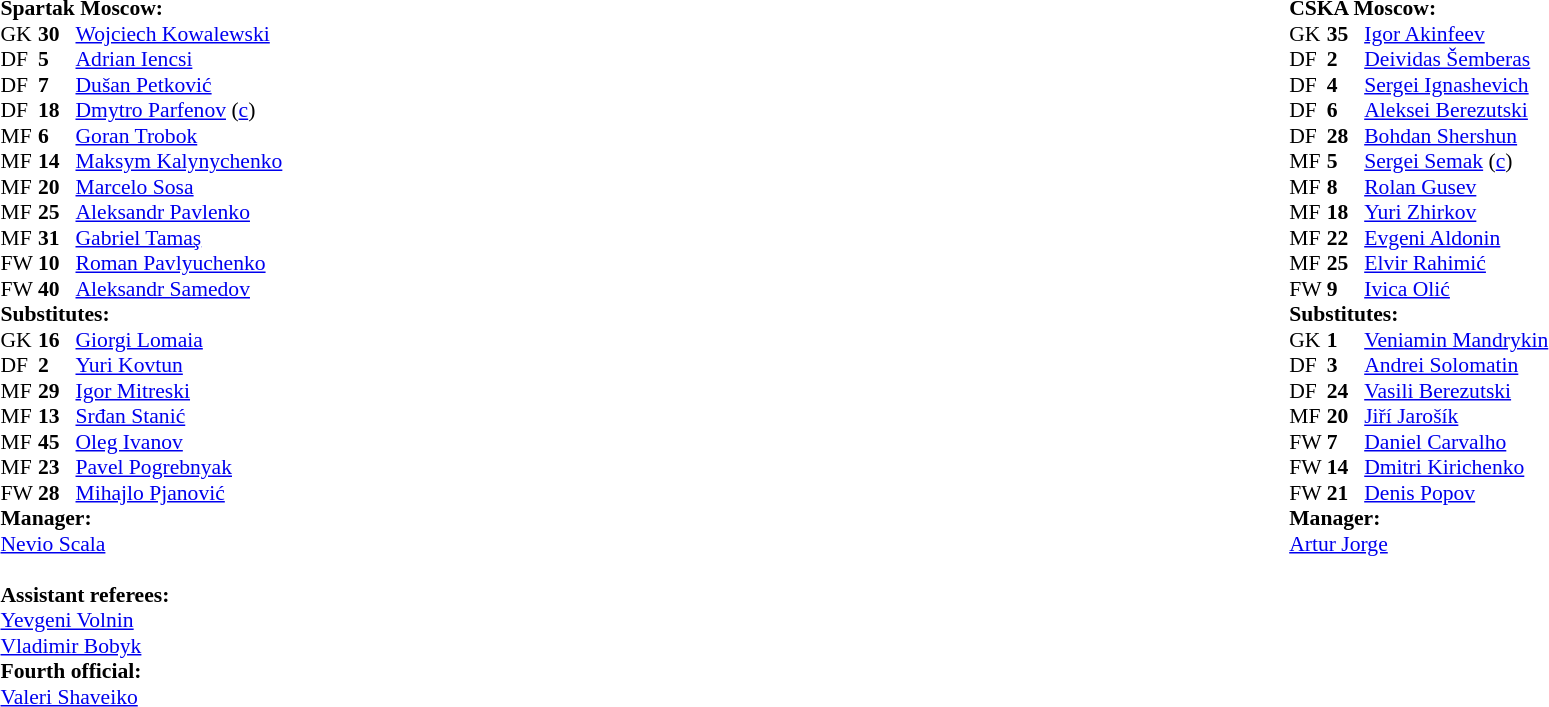<table width="100%">
<tr>
<td valign="top" width="50%"><br><table style="font-size: 90%" cellspacing="0" cellpadding="0">
<tr>
<td colspan="4"><strong>Spartak Moscow:</strong></td>
</tr>
<tr>
<th width=25></th>
<th width=25></th>
</tr>
<tr>
<td>GK</td>
<td><strong>30</strong></td>
<td> <a href='#'>Wojciech Kowalewski</a></td>
</tr>
<tr>
<td>DF</td>
<td><strong>5</strong></td>
<td> <a href='#'>Adrian Iencsi</a></td>
</tr>
<tr>
<td>DF</td>
<td><strong>7</strong></td>
<td> <a href='#'>Dušan Petković</a></td>
<td></td>
</tr>
<tr>
<td>DF</td>
<td><strong>18</strong></td>
<td> <a href='#'>Dmytro Parfenov</a> (<a href='#'>c</a>)</td>
</tr>
<tr>
<td>MF</td>
<td><strong>6</strong></td>
<td> <a href='#'>Goran Trobok</a></td>
</tr>
<tr>
<td>MF</td>
<td><strong>14</strong></td>
<td> <a href='#'>Maksym Kalynychenko</a></td>
</tr>
<tr>
<td>MF</td>
<td><strong>20</strong></td>
<td> <a href='#'>Marcelo Sosa</a></td>
</tr>
<tr>
<td>MF</td>
<td><strong>25</strong></td>
<td> <a href='#'>Aleksandr Pavlenko</a></td>
<td></td>
<td></td>
</tr>
<tr>
<td>MF</td>
<td><strong>31</strong></td>
<td> <a href='#'>Gabriel Tamaş</a></td>
</tr>
<tr>
<td>FW</td>
<td><strong>10</strong></td>
<td> <a href='#'>Roman Pavlyuchenko</a></td>
</tr>
<tr>
<td>FW</td>
<td><strong>40</strong></td>
<td> <a href='#'>Aleksandr Samedov</a></td>
<td></td>
<td></td>
</tr>
<tr>
<td colspan=3><strong>Substitutes:</strong></td>
</tr>
<tr>
<td>GK</td>
<td><strong>16</strong></td>
<td> <a href='#'>Giorgi Lomaia</a></td>
</tr>
<tr>
<td>DF</td>
<td><strong>2</strong></td>
<td> <a href='#'>Yuri Kovtun</a></td>
</tr>
<tr>
<td>MF</td>
<td><strong>29</strong></td>
<td> <a href='#'>Igor Mitreski</a></td>
<td></td>
<td></td>
</tr>
<tr>
<td>MF</td>
<td><strong>13</strong></td>
<td> <a href='#'>Srđan Stanić</a></td>
</tr>
<tr>
<td>MF</td>
<td><strong>45</strong></td>
<td> <a href='#'>Oleg Ivanov</a></td>
</tr>
<tr>
<td>MF</td>
<td><strong>23</strong></td>
<td> <a href='#'>Pavel Pogrebnyak</a></td>
<td></td>
<td></td>
</tr>
<tr>
<td>FW</td>
<td><strong>28</strong></td>
<td> <a href='#'>Mihajlo Pjanović</a></td>
</tr>
<tr>
<td colspan=3><strong>Manager:</strong></td>
</tr>
<tr>
<td colspan=4> <a href='#'>Nevio Scala</a><br><br><strong>Assistant referees:</strong><br> <a href='#'>Yevgeni Volnin</a><br> <a href='#'>Vladimir Bobyk</a>
<br><strong>Fourth official:</strong><br> <a href='#'>Valeri Shaveiko</a></td>
</tr>
</table>
</td>
<td></td>
<td valign="top" width="50%"><br><table style="font-size: 90%" cellspacing="0" cellpadding="0" align=center>
<tr>
<td colspan="4"><strong>CSKA Moscow:</strong></td>
</tr>
<tr>
<th width=25></th>
<th width=25></th>
</tr>
<tr>
<td>GK</td>
<td><strong>35</strong></td>
<td> <a href='#'>Igor Akinfeev</a></td>
</tr>
<tr>
<td>DF</td>
<td><strong>2</strong></td>
<td> <a href='#'>Deividas Šemberas</a></td>
</tr>
<tr>
<td>DF</td>
<td><strong>4</strong></td>
<td> <a href='#'>Sergei Ignashevich</a></td>
<td></td>
</tr>
<tr>
<td>DF</td>
<td><strong>6</strong></td>
<td> <a href='#'>Aleksei Berezutski</a></td>
</tr>
<tr>
<td>DF</td>
<td><strong>28</strong></td>
<td> <a href='#'>Bohdan Shershun</a></td>
</tr>
<tr>
<td>MF</td>
<td><strong>5</strong></td>
<td> <a href='#'>Sergei Semak</a> (<a href='#'>c</a>)</td>
<td></td>
</tr>
<tr>
<td>MF</td>
<td><strong>8</strong></td>
<td> <a href='#'>Rolan Gusev</a></td>
<td></td>
</tr>
<tr>
<td>MF</td>
<td><strong>18</strong></td>
<td> <a href='#'>Yuri Zhirkov</a></td>
<td></td>
<td></td>
</tr>
<tr>
<td>MF</td>
<td><strong>22</strong></td>
<td> <a href='#'>Evgeni Aldonin</a></td>
</tr>
<tr>
<td>MF</td>
<td><strong>25</strong></td>
<td> <a href='#'>Elvir Rahimić</a></td>
</tr>
<tr>
<td>FW</td>
<td><strong>9</strong></td>
<td> <a href='#'>Ivica Olić</a></td>
<td></td>
<td></td>
<td></td>
</tr>
<tr>
<td colspan=3><strong>Substitutes:</strong></td>
</tr>
<tr>
<td>GK</td>
<td><strong>1</strong></td>
<td> <a href='#'>Veniamin Mandrykin</a></td>
</tr>
<tr>
<td>DF</td>
<td><strong>3</strong></td>
<td> <a href='#'>Andrei Solomatin</a></td>
<td></td>
<td></td>
</tr>
<tr>
<td>DF</td>
<td><strong>24</strong></td>
<td> <a href='#'>Vasili Berezutski</a></td>
</tr>
<tr>
<td>MF</td>
<td><strong>20</strong></td>
<td> <a href='#'>Jiří Jarošík</a></td>
<td></td>
<td></td>
</tr>
<tr>
<td>FW</td>
<td><strong>7</strong></td>
<td> <a href='#'>Daniel Carvalho</a></td>
<td></td>
<td></td>
</tr>
<tr>
<td>FW</td>
<td><strong>14</strong></td>
<td> <a href='#'>Dmitri Kirichenko</a></td>
<td></td>
<td></td>
</tr>
<tr>
<td>FW</td>
<td><strong>21</strong></td>
<td> <a href='#'>Denis Popov</a></td>
</tr>
<tr>
<td colspan=3><strong>Manager:</strong></td>
</tr>
<tr>
<td colspan=4> <a href='#'>Artur Jorge</a></td>
</tr>
<tr>
</tr>
</table>
</td>
</tr>
</table>
